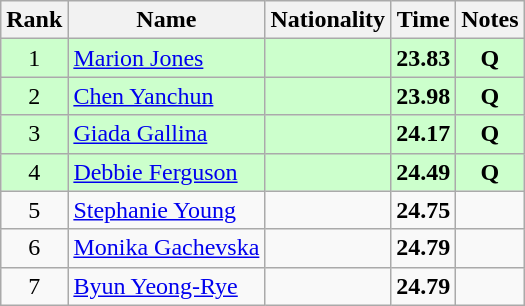<table class="wikitable sortable" style="text-align:center">
<tr>
<th>Rank</th>
<th>Name</th>
<th>Nationality</th>
<th>Time</th>
<th>Notes</th>
</tr>
<tr bgcolor=ccffcc>
<td>1</td>
<td align=left><a href='#'>Marion Jones</a></td>
<td align=left></td>
<td><strong>23.83</strong></td>
<td><strong>Q</strong></td>
</tr>
<tr bgcolor=ccffcc>
<td>2</td>
<td align=left><a href='#'>Chen Yanchun</a></td>
<td align=left></td>
<td><strong>23.98</strong></td>
<td><strong>Q</strong></td>
</tr>
<tr bgcolor=ccffcc>
<td>3</td>
<td align=left><a href='#'>Giada Gallina</a></td>
<td align=left></td>
<td><strong>24.17</strong></td>
<td><strong>Q</strong></td>
</tr>
<tr bgcolor=ccffcc>
<td>4</td>
<td align=left><a href='#'>Debbie Ferguson</a></td>
<td align=left></td>
<td><strong>24.49</strong></td>
<td><strong>Q</strong></td>
</tr>
<tr>
<td>5</td>
<td align=left><a href='#'>Stephanie Young</a></td>
<td align=left></td>
<td><strong>24.75</strong></td>
<td></td>
</tr>
<tr>
<td>6</td>
<td align=left><a href='#'>Monika Gachevska</a></td>
<td align=left></td>
<td><strong>24.79</strong></td>
<td></td>
</tr>
<tr>
<td>7</td>
<td align=left><a href='#'>Byun Yeong-Rye</a></td>
<td align=left></td>
<td><strong>24.79</strong></td>
<td></td>
</tr>
</table>
